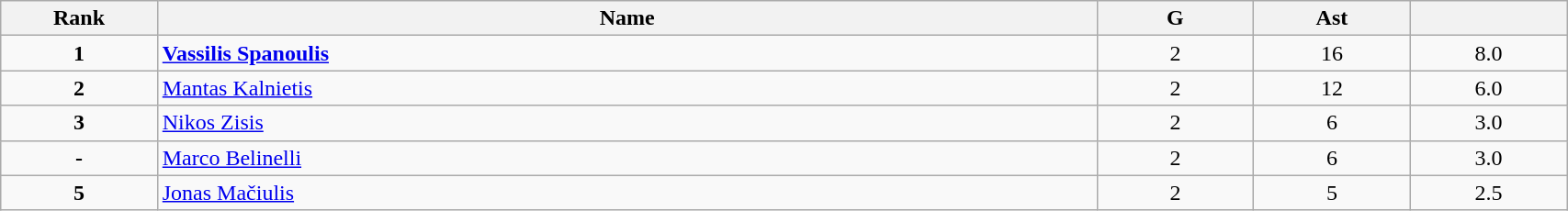<table class="wikitable" style="width:90%;">
<tr>
<th style="width:10%;">Rank</th>
<th style="width:60%;">Name</th>
<th style="width:10%;">G</th>
<th style="width:10%;">Ast</th>
<th style="width:10%;"></th>
</tr>
<tr align=center>
<td><strong>1</strong></td>
<td align=left> <strong><a href='#'>Vassilis Spanoulis</a></strong></td>
<td>2</td>
<td>16</td>
<td>8.0</td>
</tr>
<tr align=center>
<td><strong>2</strong></td>
<td align=left> <a href='#'>Mantas Kalnietis</a></td>
<td>2</td>
<td>12</td>
<td>6.0</td>
</tr>
<tr align=center>
<td><strong>3</strong></td>
<td align=left> <a href='#'>Nikos Zisis</a></td>
<td>2</td>
<td>6</td>
<td>3.0</td>
</tr>
<tr align=center>
<td><strong>-</strong></td>
<td align=left> <a href='#'>Marco Belinelli</a></td>
<td>2</td>
<td>6</td>
<td>3.0</td>
</tr>
<tr align=center>
<td><strong>5</strong></td>
<td align=left> <a href='#'>Jonas Mačiulis</a></td>
<td>2</td>
<td>5</td>
<td>2.5</td>
</tr>
</table>
